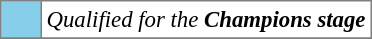<table bgcolor="#f7f8ff" cellpadding="3" cellspacing="0" border="1" style="font-size: 95%; border: gray solid 1px; border-collapse: collapse;text-align:center;">
<tr>
<td style="background: #87ceeb;" width="20"></td>
<td bgcolor="#ffffff" align="left"><em>Qualified for the <strong>Champions stage<strong><em></td>
</tr>
<tr>
</tr>
</table>
